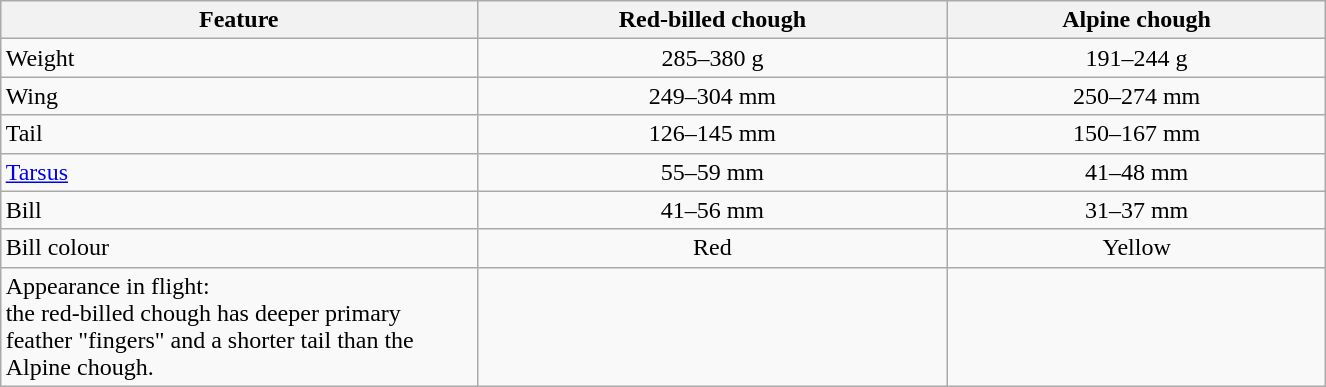<table width=70% class="wikitable" align="center" style="margin:1em auto;">
<tr>
<th width=36%>Feature</th>
<th>Red-billed chough</th>
<th>Alpine chough</th>
</tr>
<tr>
<td>Weight</td>
<td align="center">285–380 g</td>
<td align="center">191–244 g</td>
</tr>
<tr>
<td>Wing</td>
<td align="center">249–304 mm</td>
<td align="center">250–274 mm</td>
</tr>
<tr>
<td>Tail</td>
<td align="center">126–145 mm</td>
<td align="center">150–167 mm</td>
</tr>
<tr>
<td><a href='#'>Tarsus</a></td>
<td align="center">55–59 mm</td>
<td align="center">41–48 mm</td>
</tr>
<tr>
<td>Bill</td>
<td align="center">41–56 mm</td>
<td align="center">31–37 mm</td>
</tr>
<tr>
<td>Bill colour</td>
<td align="center">Red</td>
<td align="center">Yellow</td>
</tr>
<tr>
<td>Appearance in flight:<br>the red-billed chough has deeper primary feather "fingers" and a shorter tail than the Alpine chough.</td>
<td align="center"></td>
<td align="center"></td>
</tr>
</table>
